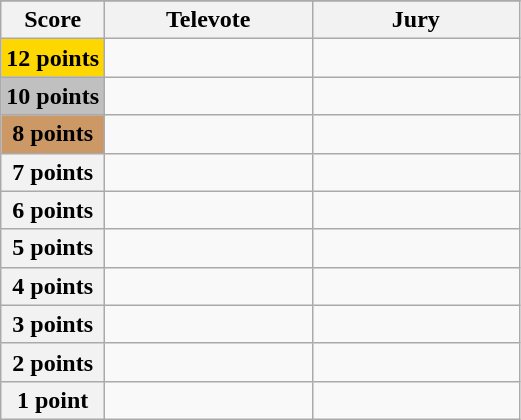<table class="wikitable">
<tr>
</tr>
<tr>
<th scope="col" width="20%">Score</th>
<th scope="col" width="40%">Televote</th>
<th scope="col" width="40%">Jury</th>
</tr>
<tr>
<th scope="row" style="background:gold">12 points</th>
<td></td>
<td></td>
</tr>
<tr>
<th scope="row" style="background:silver">10 points</th>
<td></td>
<td></td>
</tr>
<tr>
<th scope="row" style="background:#CC9966">8 points</th>
<td></td>
<td></td>
</tr>
<tr>
<th scope="row">7 points</th>
<td></td>
<td></td>
</tr>
<tr>
<th scope="row">6 points</th>
<td></td>
<td></td>
</tr>
<tr>
<th scope="row">5 points</th>
<td></td>
<td></td>
</tr>
<tr>
<th scope="row">4 points</th>
<td></td>
<td></td>
</tr>
<tr>
<th scope="row">3 points</th>
<td></td>
<td></td>
</tr>
<tr>
<th scope="row">2 points</th>
<td></td>
<td></td>
</tr>
<tr>
<th scope="row">1 point</th>
<td></td>
<td></td>
</tr>
</table>
